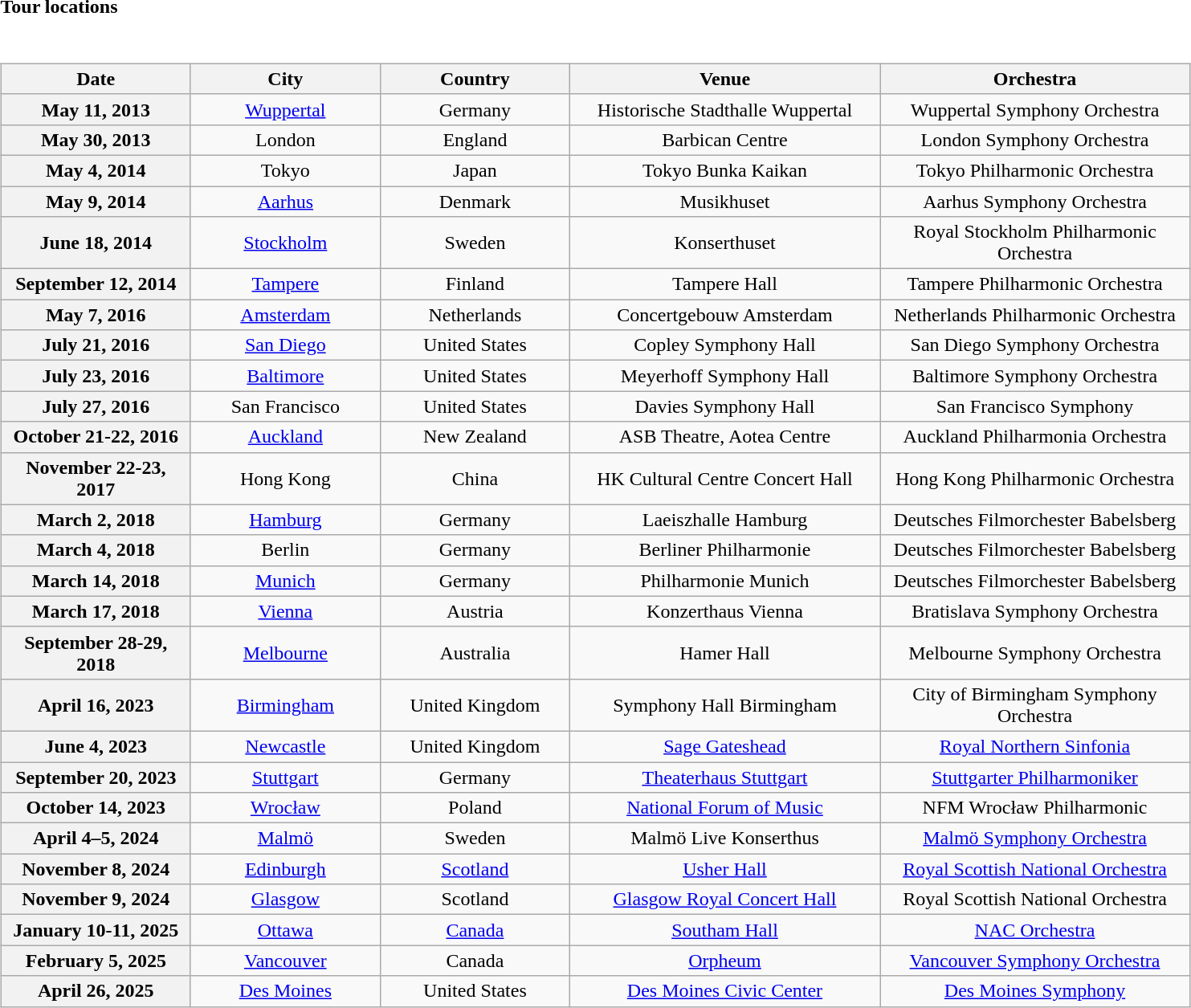<table class="collapsible collapsed" style="width:100%;">
<tr>
<th style="width:14em; text-align:left"><strong>Tour locations</strong></th>
<th></th>
</tr>
<tr>
<td colspan="2"><br><table class="wikitable" style="text-align:center;">
<tr>
<th scope=col style="width:150px;">Date</th>
<th scope=col style="width:150px;">City</th>
<th scope=col style="width:150px;">Country</th>
<th scope=col style="width:250px;">Venue</th>
<th scope=col style="width:250px;">Orchestra</th>
</tr>
<tr>
<th scope=row>May 11, 2013</th>
<td><a href='#'>Wuppertal</a></td>
<td>Germany</td>
<td>Historische Stadthalle Wuppertal</td>
<td>Wuppertal Symphony Orchestra</td>
</tr>
<tr>
<th scope=row>May 30, 2013</th>
<td>London</td>
<td>England</td>
<td>Barbican Centre</td>
<td>London Symphony Orchestra</td>
</tr>
<tr>
<th scope=row>May 4, 2014</th>
<td>Tokyo</td>
<td>Japan</td>
<td>Tokyo Bunka Kaikan</td>
<td>Tokyo Philharmonic Orchestra</td>
</tr>
<tr>
<th scope=row>May 9, 2014</th>
<td><a href='#'>Aarhus</a></td>
<td>Denmark</td>
<td>Musikhuset</td>
<td>Aarhus Symphony Orchestra</td>
</tr>
<tr>
<th scope=row>June 18, 2014</th>
<td><a href='#'>Stockholm</a></td>
<td>Sweden</td>
<td>Konserthuset</td>
<td>Royal Stockholm Philharmonic Orchestra</td>
</tr>
<tr>
<th scope=row>September 12, 2014</th>
<td><a href='#'>Tampere</a></td>
<td>Finland</td>
<td>Tampere Hall</td>
<td>Tampere Philharmonic Orchestra</td>
</tr>
<tr>
<th scope=row>May 7, 2016</th>
<td><a href='#'>Amsterdam</a></td>
<td>Netherlands</td>
<td>Concertgebouw Amsterdam</td>
<td>Netherlands Philharmonic Orchestra</td>
</tr>
<tr>
<th scope=row>July 21, 2016</th>
<td><a href='#'>San Diego</a></td>
<td>United States</td>
<td>Copley Symphony Hall</td>
<td>San Diego Symphony Orchestra</td>
</tr>
<tr>
<th scope=row>July 23, 2016</th>
<td><a href='#'>Baltimore</a></td>
<td>United States</td>
<td>Meyerhoff Symphony Hall</td>
<td>Baltimore Symphony Orchestra</td>
</tr>
<tr>
<th scope=row>July 27, 2016</th>
<td>San Francisco</td>
<td>United States</td>
<td>Davies Symphony Hall</td>
<td>San Francisco Symphony</td>
</tr>
<tr>
<th scope=row>October 21-22, 2016</th>
<td><a href='#'>Auckland</a></td>
<td>New Zealand</td>
<td>ASB Theatre, Aotea Centre</td>
<td>Auckland Philharmonia Orchestra</td>
</tr>
<tr>
<th scope=row>November 22-23, 2017</th>
<td>Hong Kong</td>
<td>China</td>
<td>HK Cultural Centre Concert Hall</td>
<td>Hong Kong Philharmonic Orchestra</td>
</tr>
<tr>
<th scope=row>March 2, 2018</th>
<td><a href='#'>Hamburg</a></td>
<td>Germany</td>
<td>Laeiszhalle Hamburg</td>
<td>Deutsches Filmorchester Babelsberg</td>
</tr>
<tr>
<th scope=row>March 4, 2018</th>
<td>Berlin</td>
<td>Germany</td>
<td>Berliner Philharmonie</td>
<td>Deutsches Filmorchester Babelsberg</td>
</tr>
<tr>
<th scope=row>March 14, 2018</th>
<td><a href='#'>Munich</a></td>
<td>Germany</td>
<td>Philharmonie Munich</td>
<td>Deutsches Filmorchester Babelsberg</td>
</tr>
<tr>
<th scope=row>March 17, 2018</th>
<td><a href='#'>Vienna</a></td>
<td>Austria</td>
<td>Konzerthaus Vienna</td>
<td>Bratislava Symphony Orchestra</td>
</tr>
<tr>
<th scope=row>September 28-29, 2018</th>
<td><a href='#'>Melbourne</a></td>
<td>Australia</td>
<td>Hamer Hall</td>
<td>Melbourne Symphony Orchestra</td>
</tr>
<tr>
<th scope="row">April 16, 2023</th>
<td><a href='#'>Birmingham</a></td>
<td>United Kingdom</td>
<td>Symphony Hall Birmingham</td>
<td>City of Birmingham Symphony Orchestra</td>
</tr>
<tr>
<th scope="row">June 4, 2023</th>
<td><a href='#'>Newcastle</a></td>
<td>United Kingdom</td>
<td><a href='#'>Sage Gateshead</a></td>
<td><a href='#'>Royal Northern Sinfonia</a></td>
</tr>
<tr>
<th scope="row">September 20, 2023</th>
<td><a href='#'>Stuttgart</a></td>
<td>Germany</td>
<td><a href='#'>Theaterhaus Stuttgart</a></td>
<td><a href='#'>Stuttgarter Philharmoniker</a></td>
</tr>
<tr>
<th scope="row">October 14, 2023</th>
<td><a href='#'>Wrocław</a></td>
<td>Poland</td>
<td><a href='#'>National Forum of Music</a></td>
<td>NFM Wrocław Philharmonic</td>
</tr>
<tr>
<th>April 4–5, 2024</th>
<td><a href='#'>Malmö</a></td>
<td>Sweden</td>
<td>Malmö Live Konserthus</td>
<td><a href='#'>Malmö Symphony Orchestra</a></td>
</tr>
<tr>
<th>November 8, 2024</th>
<td><a href='#'>Edinburgh</a></td>
<td><a href='#'>Scotland</a></td>
<td><a href='#'>Usher Hall</a></td>
<td><a href='#'>Royal Scottish National Orchestra</a></td>
</tr>
<tr>
<th>November 9, 2024</th>
<td><a href='#'>Glasgow</a></td>
<td>Scotland</td>
<td><a href='#'>Glasgow Royal Concert Hall</a></td>
<td>Royal Scottish National Orchestra</td>
</tr>
<tr>
<th>January 10-11, 2025</th>
<td><a href='#'>Ottawa</a></td>
<td><a href='#'>Canada</a></td>
<td><a href='#'>Southam Hall</a></td>
<td><a href='#'>NAC Orchestra</a></td>
</tr>
<tr>
<th>February 5, 2025</th>
<td><a href='#'>Vancouver</a></td>
<td>Canada</td>
<td><a href='#'>Orpheum</a></td>
<td><a href='#'>Vancouver Symphony Orchestra</a></td>
</tr>
<tr>
<th>April 26, 2025</th>
<td><a href='#'>Des Moines</a></td>
<td>United States</td>
<td><a href='#'>Des Moines Civic Center</a></td>
<td><a href='#'>Des Moines Symphony</a></td>
</tr>
</table>
</td>
</tr>
</table>
